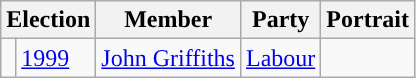<table class="wikitable">
<tr>
<th colspan="2">Election</th>
<th>Member</th>
<th>Party</th>
<th>Portrait</th>
</tr>
<tr>
<td style="background-color: "></td>
<td><a href='#'>1999</a></td>
<td><a href='#'>John Griffiths</a></td>
<td><a href='#'>Labour</a></td>
<td></td>
</tr>
</table>
